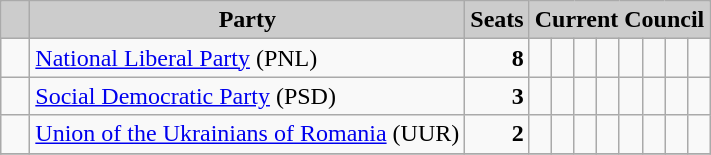<table class="wikitable">
<tr>
<th style="background:#ccc">   </th>
<th style="background:#ccc">Party</th>
<th style="background:#ccc">Seats</th>
<th style="background:#ccc" colspan="8">Current Council</th>
</tr>
<tr>
<td>  </td>
<td><a href='#'>National Liberal Party</a> (PNL)</td>
<td style="text-align: right"><strong>8</strong></td>
<td>  </td>
<td>  </td>
<td>  </td>
<td>  </td>
<td>  </td>
<td>  </td>
<td>  </td>
<td>  </td>
</tr>
<tr>
<td>  </td>
<td><a href='#'>Social Democratic Party</a> (PSD)</td>
<td style="text-align: right"><strong>3</strong></td>
<td>  </td>
<td>  </td>
<td>  </td>
<td> </td>
<td> </td>
<td> </td>
<td> </td>
<td> </td>
</tr>
<tr>
<td>  </td>
<td><a href='#'>Union of the Ukrainians of Romania</a> (UUR)</td>
<td style="text-align: right"><strong>2</strong></td>
<td>  </td>
<td>  </td>
<td> </td>
<td> </td>
<td> </td>
<td> </td>
<td> </td>
<td> </td>
</tr>
<tr>
</tr>
</table>
